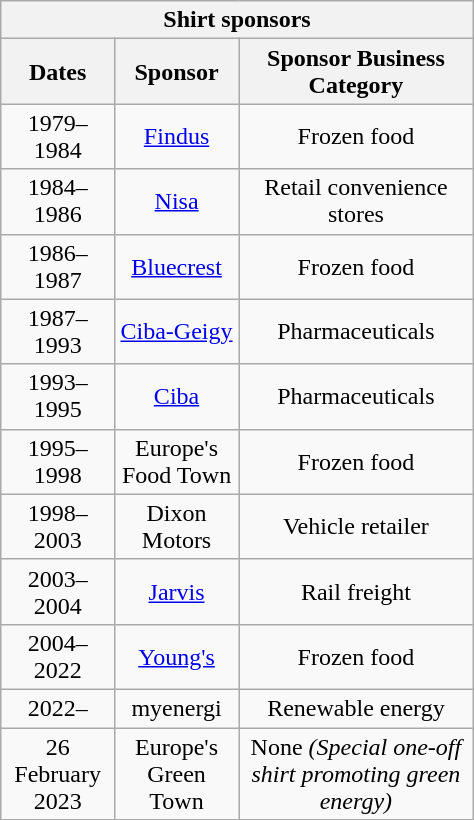<table class="wikitable collapsible collapsed plainrowheaders" style="width: 25%; text-align: center; margin-left:1em; float: left">
<tr>
<th colspan=3>Shirt sponsors</th>
</tr>
<tr>
<th scope=col>Dates</th>
<th scope=col>Sponsor</th>
<th scope=col>Sponsor Business Category</th>
</tr>
<tr>
<td scope=row>1979–1984</td>
<td> <a href='#'>Findus</a></td>
<td>Frozen food</td>
</tr>
<tr>
<td scope=row>1984–1986</td>
<td> <a href='#'>Nisa</a></td>
<td>Retail convenience stores</td>
</tr>
<tr>
<td scope=row>1986–1987</td>
<td> <a href='#'>Bluecrest</a></td>
<td>Frozen food</td>
</tr>
<tr>
<td scope=row>1987–1993</td>
<td> <a href='#'>Ciba-Geigy</a></td>
<td>Pharmaceuticals</td>
</tr>
<tr>
<td scope=row>1993–1995</td>
<td> <a href='#'>Ciba</a></td>
<td>Pharmaceuticals</td>
</tr>
<tr>
<td scope=row>1995–1998</td>
<td> Europe's Food Town</td>
<td>Frozen food</td>
</tr>
<tr>
<td scope=row>1998–2003</td>
<td> Dixon Motors</td>
<td>Vehicle retailer</td>
</tr>
<tr>
<td scope=row>2003–2004</td>
<td> <a href='#'>Jarvis</a></td>
<td>Rail freight</td>
</tr>
<tr>
<td scope=row>2004–2022</td>
<td> <a href='#'>Young's</a></td>
<td>Frozen food</td>
</tr>
<tr>
<td scope=row>2022–</td>
<td> myenergi</td>
<td>Renewable energy</td>
</tr>
<tr>
<td scope=row>26 February 2023</td>
<td> Europe's Green Town</td>
<td>None <em>(Special one-off shirt promoting green energy)</em></td>
</tr>
</table>
